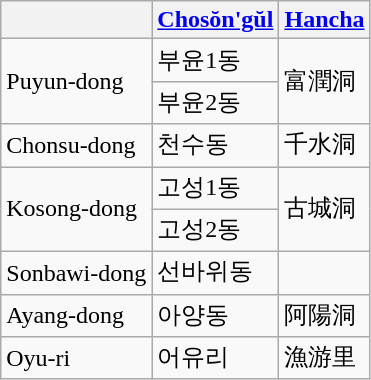<table class="wikitable">
<tr>
<th></th>
<th><a href='#'>Chosŏn'gŭl</a></th>
<th><a href='#'>Hancha</a></th>
</tr>
<tr>
<td rowspan=2>Puyun-dong</td>
<td>부윤1동</td>
<td rowspan=2>富潤洞</td>
</tr>
<tr>
<td>부윤2동</td>
</tr>
<tr>
<td>Chonsu-dong</td>
<td>천수동</td>
<td>千水洞</td>
</tr>
<tr>
<td rowspan=2>Kosong-dong</td>
<td>고성1동</td>
<td rowspan=2>古城洞</td>
</tr>
<tr>
<td>고성2동</td>
</tr>
<tr>
<td>Sonbawi-dong</td>
<td>선바위동</td>
<td></td>
</tr>
<tr>
<td>Ayang-dong</td>
<td>아양동</td>
<td>阿陽洞</td>
</tr>
<tr>
<td>Oyu-ri</td>
<td>어유리</td>
<td>漁游里</td>
</tr>
</table>
